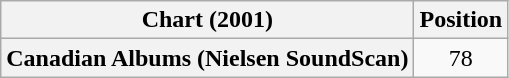<table class="wikitable plainrowheaders" style="text-align:center">
<tr>
<th>Chart (2001)</th>
<th>Position</th>
</tr>
<tr>
<th scope="row">Canadian Albums (Nielsen SoundScan)</th>
<td>78</td>
</tr>
</table>
